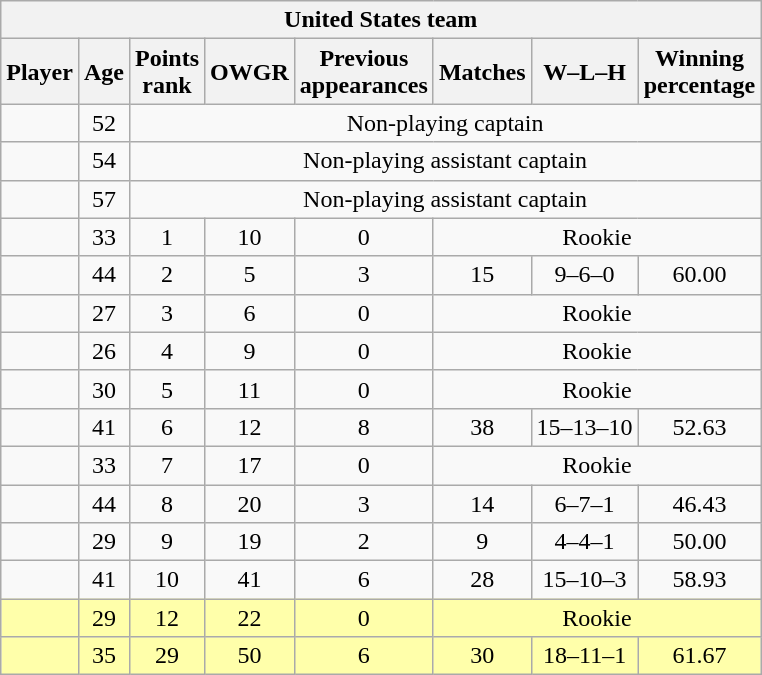<table class="wikitable sortable" style="text-align:center">
<tr>
<th colspan=8> United States team</th>
</tr>
<tr>
<th>Player</th>
<th>Age</th>
<th data-sort-type="number">Points<br>rank</th>
<th data-sort-type="number">OWGR</th>
<th data-sort-type="number">Previous<br>appearances</th>
<th data-sort-type="number">Matches</th>
<th data-sort-type="number">W–L–H</th>
<th data-sort-type="number">Winning<br>percentage</th>
</tr>
<tr>
<td align=left></td>
<td>52</td>
<td colspan=6>Non-playing captain</td>
</tr>
<tr>
<td align=left></td>
<td>54</td>
<td colspan=6>Non-playing assistant captain</td>
</tr>
<tr>
<td align=left></td>
<td>57</td>
<td colspan=6>Non-playing assistant captain</td>
</tr>
<tr>
<td align=left></td>
<td>33</td>
<td>1</td>
<td>10</td>
<td>0</td>
<td colspan=3>Rookie</td>
</tr>
<tr>
<td align=left></td>
<td>44</td>
<td>2</td>
<td>5</td>
<td>3</td>
<td>15</td>
<td>9–6–0</td>
<td>60.00</td>
</tr>
<tr>
<td align=left></td>
<td>27</td>
<td>3</td>
<td>6</td>
<td>0</td>
<td colspan=3>Rookie</td>
</tr>
<tr>
<td align=left></td>
<td>26</td>
<td>4</td>
<td>9</td>
<td>0</td>
<td colspan=3>Rookie</td>
</tr>
<tr>
<td align=left></td>
<td>30</td>
<td>5</td>
<td>11</td>
<td>0</td>
<td colspan=3>Rookie</td>
</tr>
<tr>
<td align=left></td>
<td>41</td>
<td>6</td>
<td>12</td>
<td>8</td>
<td>38</td>
<td>15–13–10</td>
<td>52.63</td>
</tr>
<tr>
<td align=left></td>
<td>33</td>
<td>7</td>
<td>17</td>
<td>0</td>
<td colspan=3>Rookie</td>
</tr>
<tr>
<td align=left></td>
<td>44</td>
<td>8</td>
<td>20</td>
<td>3</td>
<td>14</td>
<td>6–7–1</td>
<td>46.43</td>
</tr>
<tr>
<td align=left></td>
<td>29</td>
<td>9</td>
<td>19</td>
<td>2</td>
<td>9</td>
<td>4–4–1</td>
<td>50.00</td>
</tr>
<tr>
<td align=left></td>
<td>41</td>
<td>10</td>
<td>41</td>
<td>6</td>
<td>28</td>
<td>15–10–3</td>
<td>58.93</td>
</tr>
<tr style="background:#ffa;">
<td align=left></td>
<td>29</td>
<td>12</td>
<td>22</td>
<td>0</td>
<td colspan=3>Rookie</td>
</tr>
<tr style="background:#ffa;">
<td align=left></td>
<td>35</td>
<td>29</td>
<td>50</td>
<td>6</td>
<td>30</td>
<td>18–11–1</td>
<td>61.67</td>
</tr>
</table>
